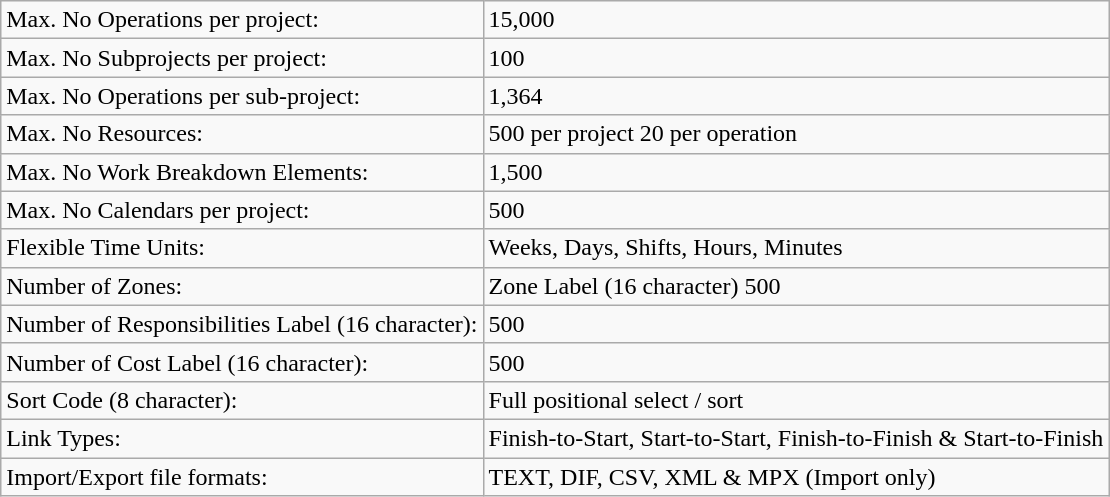<table class="wikitable">
<tr>
<td>Max. No Operations per project:</td>
<td>15,000</td>
</tr>
<tr>
<td>Max. No Subprojects per project:</td>
<td>100</td>
</tr>
<tr>
<td>Max. No Operations per sub-project:</td>
<td>1,364</td>
</tr>
<tr>
<td>Max. No Resources:</td>
<td>500 per project 20 per operation</td>
</tr>
<tr>
<td>Max. No Work Breakdown Elements:</td>
<td>1,500</td>
</tr>
<tr>
<td>Max. No Calendars per project:</td>
<td>500</td>
</tr>
<tr>
<td>Flexible Time Units:</td>
<td>Weeks, Days, Shifts, Hours, Minutes</td>
</tr>
<tr>
<td>Number of Zones:</td>
<td>Zone Label (16 character) 500</td>
</tr>
<tr>
<td>Number of Responsibilities Label (16 character):</td>
<td>500</td>
</tr>
<tr>
<td>Number of Cost Label (16 character):</td>
<td>500</td>
</tr>
<tr>
<td>Sort Code (8 character):</td>
<td>Full positional select / sort</td>
</tr>
<tr>
<td>Link Types:</td>
<td>Finish-to-Start, Start-to-Start, Finish-to-Finish & Start-to-Finish</td>
</tr>
<tr>
<td>Import/Export file formats:</td>
<td>TEXT, DIF, CSV, XML & MPX (Import only)</td>
</tr>
</table>
